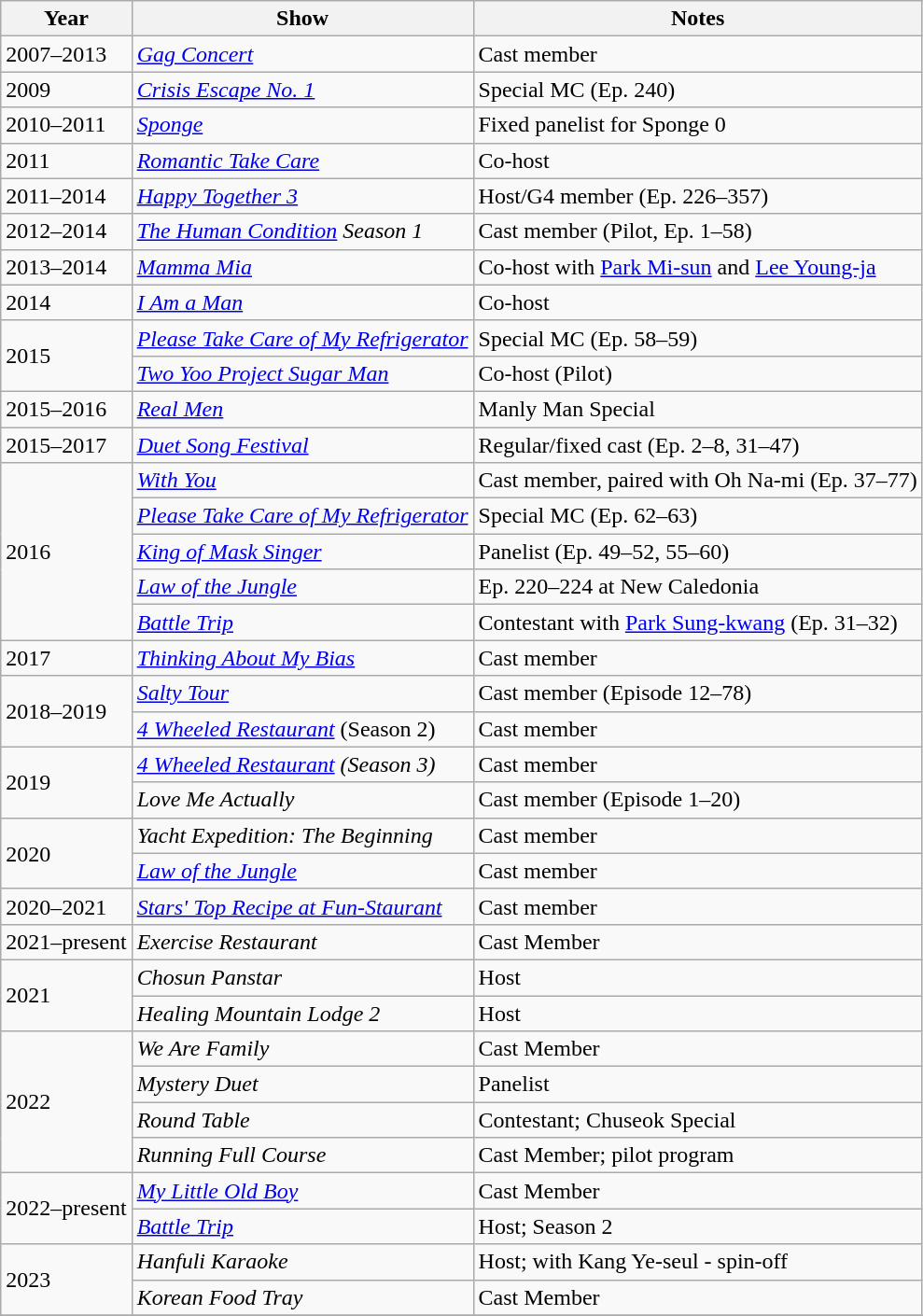<table class="wikitable">
<tr>
<th>Year</th>
<th>Show</th>
<th>Notes</th>
</tr>
<tr>
<td>2007–2013</td>
<td><em><a href='#'>Gag Concert</a></em></td>
<td>Cast member</td>
</tr>
<tr>
<td>2009</td>
<td><em><a href='#'>Crisis Escape No. 1</a></em></td>
<td>Special MC (Ep. 240)</td>
</tr>
<tr>
<td>2010–2011</td>
<td><em><a href='#'>Sponge</a></em></td>
<td>Fixed panelist for Sponge 0</td>
</tr>
<tr>
<td>2011</td>
<td><em><a href='#'>Romantic Take Care</a></em></td>
<td>Co-host</td>
</tr>
<tr>
<td>2011–2014</td>
<td><em><a href='#'>Happy Together 3</a></em></td>
<td>Host/G4 member (Ep. 226–357)</td>
</tr>
<tr>
<td>2012–2014</td>
<td><em><a href='#'>The Human Condition</a> Season 1</em></td>
<td>Cast member (Pilot, Ep. 1–58)</td>
</tr>
<tr>
<td>2013–2014</td>
<td><em><a href='#'>Mamma Mia</a></em></td>
<td>Co-host with <a href='#'>Park Mi-sun</a> and <a href='#'>Lee Young-ja</a></td>
</tr>
<tr>
<td>2014</td>
<td><em><a href='#'>I Am a Man</a></em></td>
<td>Co-host</td>
</tr>
<tr>
<td rowspan="2">2015</td>
<td><em><a href='#'>Please Take Care of My Refrigerator</a></em></td>
<td>Special MC (Ep. 58–59)</td>
</tr>
<tr>
<td><em><a href='#'>Two Yoo Project Sugar Man</a></em></td>
<td>Co-host (Pilot)</td>
</tr>
<tr>
<td>2015–2016</td>
<td><em><a href='#'>Real Men</a></em></td>
<td>Manly Man Special</td>
</tr>
<tr>
<td>2015–2017</td>
<td><em><a href='#'>Duet Song Festival</a></em></td>
<td>Regular/fixed cast (Ep. 2–8, 31–47)</td>
</tr>
<tr>
<td rowspan="5">2016</td>
<td><em><a href='#'>With You</a></em></td>
<td>Cast member, paired with Oh Na-mi (Ep. 37–77)</td>
</tr>
<tr>
<td><em><a href='#'>Please Take Care of My Refrigerator</a></em></td>
<td>Special MC (Ep. 62–63)</td>
</tr>
<tr>
<td><em><a href='#'>King of Mask Singer</a></em></td>
<td>Panelist (Ep. 49–52, 55–60)</td>
</tr>
<tr>
<td><em><a href='#'>Law of the Jungle</a></em></td>
<td>Ep. 220–224 at New Caledonia</td>
</tr>
<tr>
<td><em><a href='#'>Battle Trip</a></em></td>
<td>Contestant with <a href='#'>Park Sung-kwang</a> (Ep. 31–32)</td>
</tr>
<tr>
<td>2017</td>
<td><em><a href='#'>Thinking About My Bias</a></em></td>
<td>Cast member</td>
</tr>
<tr>
<td rowspan=2>2018–2019</td>
<td><em><a href='#'>Salty Tour</a></em></td>
<td>Cast member (Episode 12–78)</td>
</tr>
<tr>
<td><em><a href='#'>4 Wheeled Restaurant</a></em> (Season 2)</td>
<td>Cast member</td>
</tr>
<tr>
<td rowspan="2">2019</td>
<td><em><a href='#'>4 Wheeled Restaurant</a> (Season 3)</em></td>
<td>Cast member</td>
</tr>
<tr>
<td><em>Love Me Actually</em></td>
<td>Cast member (Episode 1–20)</td>
</tr>
<tr>
<td rowspan=2>2020</td>
<td><em>Yacht Expedition: The Beginning</em></td>
<td>Cast member</td>
</tr>
<tr>
<td><em><a href='#'>Law of the Jungle</a></em></td>
<td>Cast member</td>
</tr>
<tr>
<td>2020–2021</td>
<td><em><a href='#'>Stars' Top Recipe at Fun-Staurant</a></em></td>
<td>Cast member</td>
</tr>
<tr>
<td>2021–present</td>
<td><em>Exercise Restaurant</em></td>
<td>Cast Member</td>
</tr>
<tr>
<td rowspan="2">2021</td>
<td><em>Chosun Panstar</em></td>
<td>Host</td>
</tr>
<tr>
<td><em>Healing Mountain Lodge 2</em></td>
<td>Host</td>
</tr>
<tr>
<td rowspan=4>2022</td>
<td><em>We Are Family</em></td>
<td>Cast Member</td>
</tr>
<tr>
<td><em>Mystery Duet</em></td>
<td>Panelist</td>
</tr>
<tr>
<td><em>Round Table</em></td>
<td>Contestant; Chuseok Special</td>
</tr>
<tr>
<td><em>Running Full Course</em></td>
<td>Cast Member; pilot program</td>
</tr>
<tr>
<td rowspan=2>2022–present</td>
<td><em><a href='#'>My Little Old Boy</a></em></td>
<td>Cast Member</td>
</tr>
<tr>
<td><em><a href='#'>Battle Trip</a></em></td>
<td>Host; Season 2</td>
</tr>
<tr>
<td rowspan=2>2023</td>
<td><em>Hanfuli Karaoke</em></td>
<td>Host; with Kang Ye-seul - spin-off</td>
</tr>
<tr>
<td><em>Korean Food Tray</em></td>
<td>Cast Member</td>
</tr>
<tr>
</tr>
</table>
